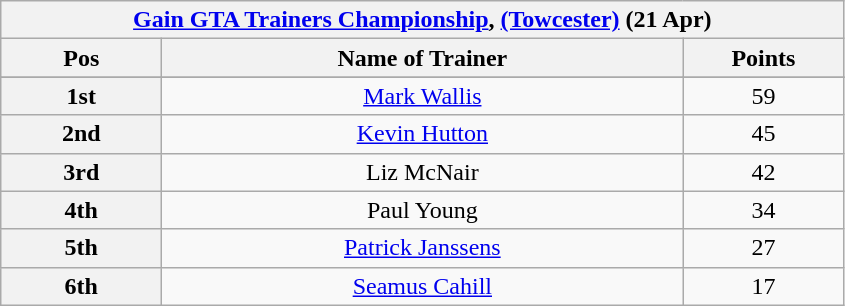<table class="wikitable">
<tr>
<th colspan="3"><a href='#'>Gain GTA Trainers Championship</a>, <a href='#'>(Towcester)</a> (21 Apr)</th>
</tr>
<tr>
<th width=100>Pos</th>
<th width=340>Name of Trainer</th>
<th width=100>Points</th>
</tr>
<tr>
</tr>
<tr align=center>
<th>1st</th>
<td><a href='#'>Mark Wallis</a></td>
<td align-center>59</td>
</tr>
<tr align=center>
<th>2nd</th>
<td><a href='#'>Kevin Hutton</a></td>
<td align-center>45</td>
</tr>
<tr align=center>
<th>3rd</th>
<td>Liz McNair</td>
<td align-center>42</td>
</tr>
<tr align=center>
<th>4th</th>
<td>Paul Young</td>
<td align-center>34</td>
</tr>
<tr align=center>
<th>5th</th>
<td><a href='#'>Patrick Janssens</a></td>
<td align-center>27</td>
</tr>
<tr align=center>
<th>6th</th>
<td><a href='#'>Seamus Cahill</a></td>
<td align-center>17</td>
</tr>
</table>
